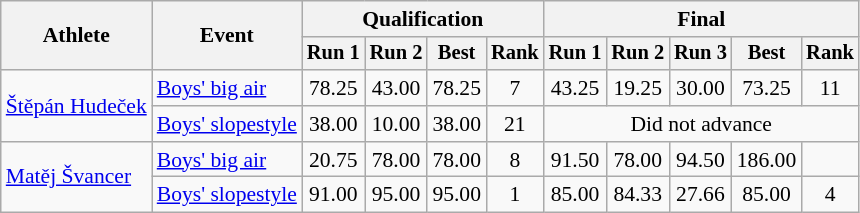<table class="wikitable" style="font-size:90%">
<tr>
<th rowspan=2>Athlete</th>
<th rowspan=2>Event</th>
<th colspan=4>Qualification</th>
<th colspan=5>Final</th>
</tr>
<tr style="font-size:95%">
<th>Run 1</th>
<th>Run 2</th>
<th>Best</th>
<th>Rank</th>
<th>Run 1</th>
<th>Run 2</th>
<th>Run 3</th>
<th>Best</th>
<th>Rank</th>
</tr>
<tr align=center>
<td align=left rowspan=2><a href='#'>Štěpán Hudeček</a></td>
<td align=left><a href='#'>Boys' big air</a></td>
<td>78.25</td>
<td>43.00</td>
<td>78.25</td>
<td>7</td>
<td>43.25</td>
<td>19.25</td>
<td>30.00</td>
<td>73.25</td>
<td>11</td>
</tr>
<tr align=center>
<td align=left><a href='#'>Boys' slopestyle</a></td>
<td>38.00</td>
<td>10.00</td>
<td>38.00</td>
<td>21</td>
<td colspan="5">Did not advance</td>
</tr>
<tr align=center>
<td align=left rowspan=2><a href='#'>Matěj Švancer</a></td>
<td align=left><a href='#'>Boys' big air</a></td>
<td>20.75</td>
<td>78.00</td>
<td>78.00</td>
<td>8</td>
<td>91.50</td>
<td>78.00</td>
<td>94.50</td>
<td>186.00</td>
<td></td>
</tr>
<tr align=center>
<td align=left><a href='#'>Boys' slopestyle</a></td>
<td>91.00</td>
<td>95.00</td>
<td>95.00</td>
<td>1</td>
<td>85.00</td>
<td>84.33</td>
<td>27.66</td>
<td>85.00</td>
<td>4</td>
</tr>
</table>
